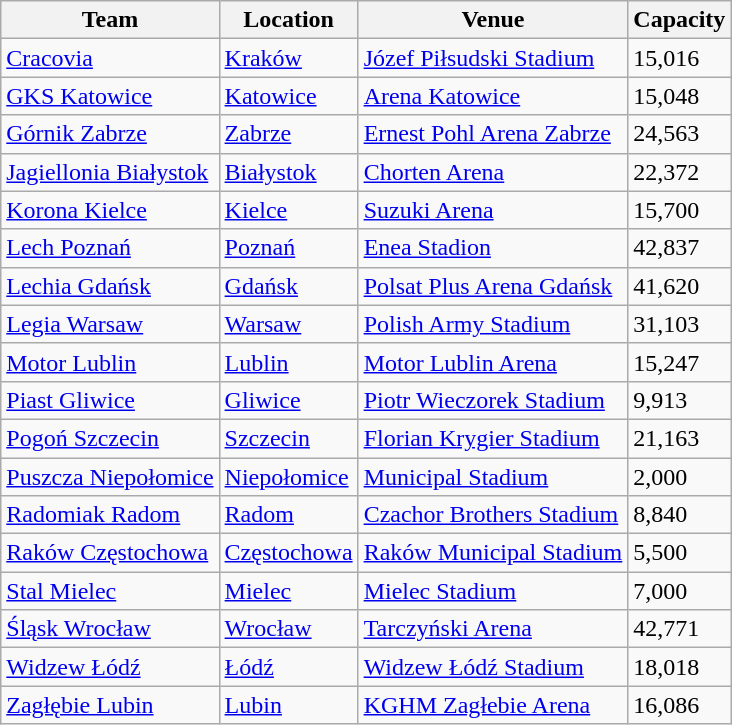<table class="wikitable sortable" style="text-align: left;">
<tr>
<th>Team</th>
<th>Location</th>
<th>Venue</th>
<th>Capacity</th>
</tr>
<tr>
<td><a href='#'>Cracovia</a></td>
<td><a href='#'>Kraków</a></td>
<td><a href='#'>Józef Piłsudski Stadium</a></td>
<td>15,016</td>
</tr>
<tr>
<td><a href='#'>GKS Katowice</a></td>
<td><a href='#'>Katowice</a></td>
<td><a href='#'>Arena Katowice</a></td>
<td>15,048</td>
</tr>
<tr>
<td><a href='#'>Górnik Zabrze</a></td>
<td><a href='#'>Zabrze</a></td>
<td><a href='#'>Ernest Pohl Arena Zabrze</a></td>
<td>24,563</td>
</tr>
<tr>
<td><a href='#'>Jagiellonia Białystok</a></td>
<td><a href='#'>Białystok</a></td>
<td><a href='#'>Chorten Arena</a></td>
<td>22,372</td>
</tr>
<tr>
<td><a href='#'>Korona Kielce</a></td>
<td><a href='#'>Kielce</a></td>
<td><a href='#'>Suzuki Arena</a></td>
<td>15,700</td>
</tr>
<tr>
<td><a href='#'>Lech Poznań</a></td>
<td><a href='#'>Poznań</a></td>
<td><a href='#'>Enea Stadion</a></td>
<td>42,837</td>
</tr>
<tr>
<td><a href='#'>Lechia Gdańsk</a></td>
<td><a href='#'>Gdańsk</a></td>
<td><a href='#'>Polsat Plus Arena Gdańsk</a></td>
<td>41,620</td>
</tr>
<tr>
<td><a href='#'>Legia Warsaw</a></td>
<td><a href='#'>Warsaw</a></td>
<td><a href='#'>Polish Army Stadium</a></td>
<td>31,103</td>
</tr>
<tr>
<td><a href='#'>Motor Lublin</a></td>
<td><a href='#'>Lublin</a></td>
<td><a href='#'>Motor Lublin Arena</a></td>
<td>15,247</td>
</tr>
<tr>
<td><a href='#'>Piast Gliwice</a></td>
<td><a href='#'>Gliwice</a></td>
<td><a href='#'>Piotr Wieczorek Stadium</a></td>
<td>9,913</td>
</tr>
<tr>
<td><a href='#'>Pogoń Szczecin</a></td>
<td><a href='#'>Szczecin</a></td>
<td><a href='#'>Florian Krygier Stadium</a></td>
<td>21,163</td>
</tr>
<tr>
<td><a href='#'>Puszcza Niepołomice</a></td>
<td><a href='#'>Niepołomice</a></td>
<td><a href='#'>Municipal Stadium</a></td>
<td>2,000</td>
</tr>
<tr>
<td><a href='#'>Radomiak Radom</a></td>
<td><a href='#'>Radom</a></td>
<td><a href='#'>Czachor Brothers Stadium</a></td>
<td>8,840</td>
</tr>
<tr>
<td><a href='#'>Raków Częstochowa</a></td>
<td><a href='#'>Częstochowa</a></td>
<td><a href='#'>Raków Municipal Stadium</a></td>
<td>5,500</td>
</tr>
<tr>
<td><a href='#'>Stal Mielec</a></td>
<td><a href='#'>Mielec</a></td>
<td><a href='#'>Mielec Stadium</a></td>
<td>7,000</td>
</tr>
<tr>
<td><a href='#'>Śląsk Wrocław</a></td>
<td><a href='#'>Wrocław</a></td>
<td><a href='#'>Tarczyński Arena</a></td>
<td>42,771</td>
</tr>
<tr>
<td><a href='#'>Widzew Łódź</a></td>
<td><a href='#'>Łódź</a></td>
<td><a href='#'>Widzew Łódź Stadium</a></td>
<td>18,018</td>
</tr>
<tr>
<td><a href='#'>Zagłębie Lubin</a></td>
<td><a href='#'>Lubin</a></td>
<td><a href='#'>KGHM Zagłebie Arena</a></td>
<td>16,086</td>
</tr>
</table>
